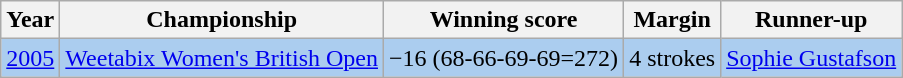<table class="wikitable">
<tr>
<th>Year</th>
<th>Championship</th>
<th>Winning score</th>
<th>Margin</th>
<th>Runner-up</th>
</tr>
<tr style="background:#ABCDEF;">
<td><a href='#'>2005</a></td>
<td><a href='#'>Weetabix Women's British Open</a></td>
<td>−16 (68-66-69-69=272)</td>
<td>4 strokes</td>
<td> <a href='#'>Sophie Gustafson</a></td>
</tr>
</table>
